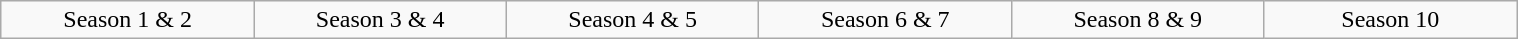<table class="wikitable" style="text-align: center; width: 80%; margin: 1em auto 1em auto;">
<tr>
<td style="width:50pt;">  Season 1 & 2</td>
<td style="width:50pt;"> Season 3 & 4</td>
<td style="width:50pt;"> Season 4 & 5</td>
<td style="width:50pt;"> Season 6 & 7</td>
<td style="width:50pt;"> Season 8 & 9</td>
<td style="width:50pt;"> Season 10</td>
</tr>
</table>
